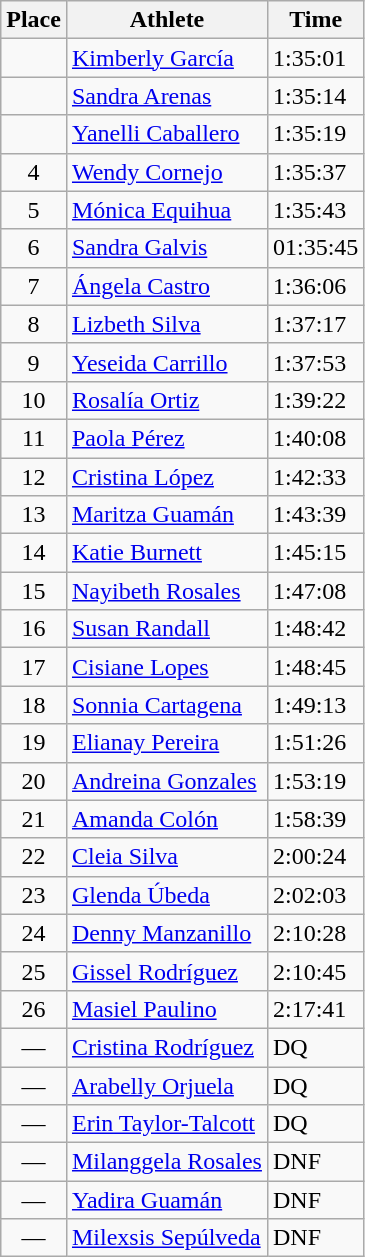<table class=wikitable>
<tr>
<th>Place</th>
<th>Athlete</th>
<th>Time</th>
</tr>
<tr>
<td align=center></td>
<td><a href='#'>Kimberly García</a> </td>
<td>1:35:01</td>
</tr>
<tr>
<td align=center></td>
<td><a href='#'>Sandra Arenas</a> </td>
<td>1:35:14</td>
</tr>
<tr>
<td align=center></td>
<td><a href='#'>Yanelli Caballero</a> </td>
<td>1:35:19</td>
</tr>
<tr>
<td align=center>4</td>
<td><a href='#'>Wendy Cornejo</a> </td>
<td>1:35:37</td>
</tr>
<tr>
<td align=center>5</td>
<td><a href='#'>Mónica Equihua</a> </td>
<td>1:35:43</td>
</tr>
<tr>
<td align=center>6</td>
<td><a href='#'>Sandra Galvis</a> </td>
<td>01:35:45</td>
</tr>
<tr>
<td align=center>7</td>
<td><a href='#'>Ángela Castro</a> </td>
<td>1:36:06</td>
</tr>
<tr>
<td align=center>8</td>
<td><a href='#'>Lizbeth Silva</a> </td>
<td>1:37:17</td>
</tr>
<tr>
<td align=center>9</td>
<td><a href='#'>Yeseida Carrillo</a> </td>
<td>1:37:53</td>
</tr>
<tr>
<td align=center>10</td>
<td><a href='#'>Rosalía Ortiz</a> </td>
<td>1:39:22</td>
</tr>
<tr>
<td align=center>11</td>
<td><a href='#'>Paola Pérez</a> </td>
<td>1:40:08</td>
</tr>
<tr>
<td align=center>12</td>
<td><a href='#'>Cristina López</a> </td>
<td>1:42:33</td>
</tr>
<tr>
<td align=center>13</td>
<td><a href='#'>Maritza Guamán</a> </td>
<td>1:43:39</td>
</tr>
<tr>
<td align=center>14</td>
<td><a href='#'>Katie Burnett</a> </td>
<td>1:45:15</td>
</tr>
<tr>
<td align=center>15</td>
<td><a href='#'>Nayibeth Rosales</a> </td>
<td>1:47:08</td>
</tr>
<tr>
<td align=center>16</td>
<td><a href='#'>Susan Randall</a> </td>
<td>1:48:42</td>
</tr>
<tr>
<td align=center>17</td>
<td><a href='#'>Cisiane Lopes</a> </td>
<td>1:48:45</td>
</tr>
<tr>
<td align=center>18</td>
<td><a href='#'>Sonnia Cartagena</a> </td>
<td>1:49:13</td>
</tr>
<tr>
<td align=center>19</td>
<td><a href='#'>Elianay Pereira</a> </td>
<td>1:51:26</td>
</tr>
<tr>
<td align=center>20</td>
<td><a href='#'>Andreina Gonzales</a> </td>
<td>1:53:19</td>
</tr>
<tr>
<td align=center>21</td>
<td><a href='#'>Amanda Colón</a> </td>
<td>1:58:39</td>
</tr>
<tr>
<td align=center>22</td>
<td><a href='#'>Cleia Silva</a> </td>
<td>2:00:24</td>
</tr>
<tr>
<td align=center>23</td>
<td><a href='#'>Glenda Úbeda</a> </td>
<td>2:02:03</td>
</tr>
<tr>
<td align=center>24</td>
<td><a href='#'>Denny Manzanillo</a> </td>
<td>2:10:28</td>
</tr>
<tr>
<td align=center>25</td>
<td><a href='#'>Gissel Rodríguez</a> </td>
<td>2:10:45</td>
</tr>
<tr>
<td align=center>26</td>
<td><a href='#'>Masiel Paulino</a> </td>
<td>2:17:41</td>
</tr>
<tr>
<td align=center>—</td>
<td><a href='#'>Cristina Rodríguez</a> </td>
<td>DQ</td>
</tr>
<tr>
<td align=center>—</td>
<td><a href='#'>Arabelly Orjuela</a> </td>
<td>DQ</td>
</tr>
<tr>
<td align=center>—</td>
<td><a href='#'>Erin Taylor-Talcott</a> </td>
<td>DQ</td>
</tr>
<tr>
<td align=center>—</td>
<td><a href='#'>Milanggela Rosales</a> </td>
<td>DNF</td>
</tr>
<tr>
<td align=center>—</td>
<td><a href='#'>Yadira Guamán</a> </td>
<td>DNF</td>
</tr>
<tr>
<td align=center>—</td>
<td><a href='#'>Milexsis Sepúlveda</a> </td>
<td>DNF</td>
</tr>
</table>
